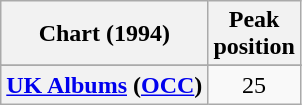<table class="wikitable sortable plainrowheaders" style="text-align:center">
<tr>
<th>Chart (1994)</th>
<th>Peak<br>position</th>
</tr>
<tr>
</tr>
<tr>
</tr>
<tr>
<th scope="row"><a href='#'>UK Albums</a> (<a href='#'>OCC</a>)</th>
<td>25</td>
</tr>
</table>
